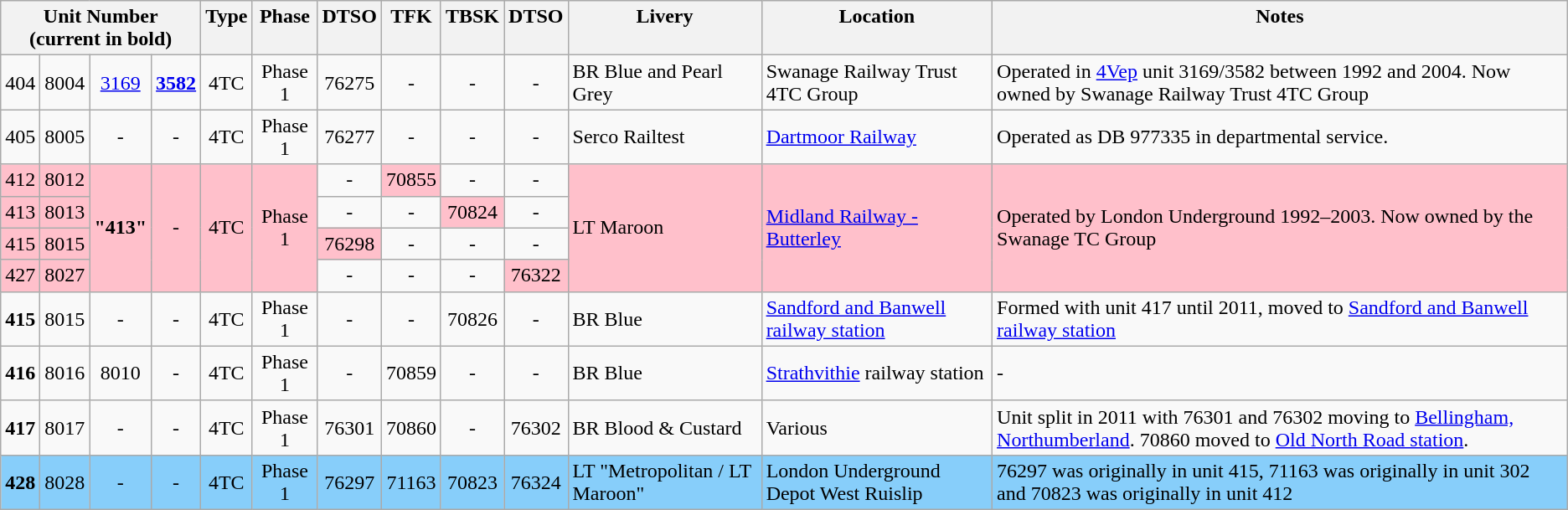<table class="wikitable">
<tr>
<th colspan=4>Unit Number <br>(current in bold)</th>
<th valign="top">Type</th>
<th valign="top">Phase</th>
<th valign="top">DTSO</th>
<th valign="top">TFK</th>
<th valign="top">TBSK</th>
<th valign="top">DTSO</th>
<th valign="top" align=left>Livery</th>
<th valign="top" align=left>Location</th>
<th valign="top" align=left>Notes</th>
</tr>
<tr>
<td align=center>404</td>
<td align=center>8004</td>
<td align=center><a href='#'>3169</a></td>
<td align=center><strong><a href='#'>3582</a></strong></td>
<td align=center>4TC</td>
<td align=center>Phase 1</td>
<td align=center>76275</td>
<td align=center>-</td>
<td align=center>-</td>
<td align=center>-</td>
<td>BR Blue and Pearl Grey</td>
<td>Swanage Railway Trust 4TC Group</td>
<td>Operated in <a href='#'>4Vep</a> unit 3169/3582 between 1992 and 2004. Now owned by Swanage Railway Trust 4TC Group</td>
</tr>
<tr>
<td align=center>405</td>
<td align=center>8005</td>
<td align=center>-</td>
<td align=center>-</td>
<td align=center>4TC</td>
<td align=center>Phase 1</td>
<td align=center>76277</td>
<td align=center>-</td>
<td align=center>-</td>
<td align=center>-</td>
<td>Serco Railtest</td>
<td><a href='#'>Dartmoor Railway</a></td>
<td>Operated as DB 977335 in departmental service.</td>
</tr>
<tr>
<td bgcolor="pink" align=center>412</td>
<td bgcolor="pink" align=center>8012</td>
<td bgcolor="pink" rowspan=4 align=center><strong>"413"</strong></td>
<td bgcolor="pink" rowspan=4 align=center>-</td>
<td bgcolor="pink" rowspan=4 align=center>4TC</td>
<td bgcolor="pink" rowspan=4 align=center>Phase 1</td>
<td align=center>-</td>
<td bgcolor="pink" align=center>70855</td>
<td align=center>-</td>
<td align=center>-</td>
<td bgcolor="pink" rowspan=4>LT Maroon</td>
<td bgcolor="pink" rowspan=4><a href='#'>Midland Railway - Butterley</a></td>
<td bgcolor="pink" rowspan=4>Operated by London Underground 1992–2003. Now owned by the Swanage TC Group</td>
</tr>
<tr>
<td bgcolor="pink" align=center>413</td>
<td bgcolor="pink" align=center>8013</td>
<td align=center>-</td>
<td align=center>-</td>
<td bgcolor="pink" align=center>70824</td>
<td align=center>-</td>
</tr>
<tr>
<td bgcolor="pink" align=center>415</td>
<td bgcolor="pink" align=center>8015</td>
<td bgcolor="pink" align=center>76298</td>
<td align=center>-</td>
<td align=center>-</td>
<td align=center>-</td>
</tr>
<tr>
<td bgcolor="pink" align=center>427</td>
<td bgcolor="pink" align=center>8027</td>
<td align=center>-</td>
<td align=center>-</td>
<td align=center>-</td>
<td bgcolor="pink" align=center>76322</td>
</tr>
<tr>
<td align=center><strong>415</strong></td>
<td align=center>8015</td>
<td align=center>-</td>
<td align=center>-</td>
<td align=center>4TC</td>
<td align=center>Phase 1</td>
<td align=center>-</td>
<td align=center>-</td>
<td align=center>70826</td>
<td align=center>-</td>
<td>BR Blue</td>
<td><a href='#'>Sandford and Banwell railway station</a></td>
<td>Formed with unit 417 until 2011, moved to <a href='#'>Sandford and Banwell railway station</a></td>
</tr>
<tr>
<td align=center><strong>416</strong></td>
<td align=center>8016</td>
<td align=center>8010</td>
<td align=center>-</td>
<td align=center>4TC</td>
<td align=center>Phase 1</td>
<td align=center>-</td>
<td align=center>70859</td>
<td align=center>-</td>
<td align=center>-</td>
<td>BR Blue</td>
<td><a href='#'>Strathvithie</a> railway station</td>
<td>-</td>
</tr>
<tr>
<td align=center><strong>417</strong></td>
<td align=center>8017</td>
<td align=center>-</td>
<td align=center>-</td>
<td align=center>4TC</td>
<td align=center>Phase 1</td>
<td align=center>76301</td>
<td align=center>70860</td>
<td align=center>-</td>
<td align=center>76302</td>
<td>BR Blood & Custard</td>
<td>Various</td>
<td>Unit split in 2011 with 76301 and 76302 moving to <a href='#'>Bellingham, Northumberland</a>. 70860 moved to <a href='#'>Old North Road station</a>.</td>
</tr>
<tr>
<td bgcolor=#87CEFA align=center><strong>428</strong></td>
<td bgcolor=#87CEFA align=center>8028</td>
<td bgcolor=#87CEFA align=center>-</td>
<td bgcolor=#87CEFA align=center>-</td>
<td bgcolor=#87CEFA align=center>4TC</td>
<td bgcolor=#87CEFA align=center>Phase 1</td>
<td bgcolor=#87CEFA align=center>76297</td>
<td bgcolor=#87CEFA align=center>71163</td>
<td bgcolor=#87CEFA align=center>70823</td>
<td bgcolor=#87CEFA align=center>76324</td>
<td bgcolor=#87CEFA>LT "Metropolitan / LT Maroon"</td>
<td bgcolor=#87CEFA>London Underground Depot West Ruislip</td>
<td bgcolor=#87CEFA>76297 was originally in unit 415, 71163 was originally in unit 302 and 70823 was originally in unit 412</td>
</tr>
</table>
